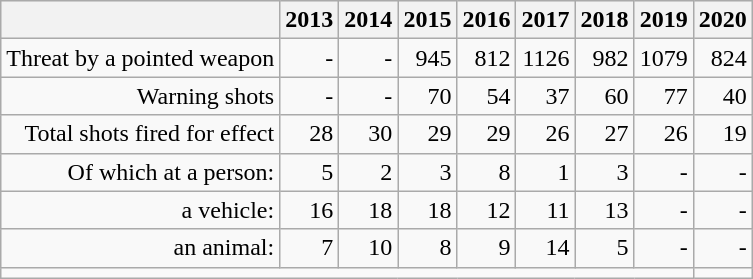<table class="wikitable" style="text-align: right">
<tr style="background:#ececec;">
<th></th>
<th>2013</th>
<th>2014</th>
<th>2015</th>
<th>2016</th>
<th>2017</th>
<th>2018</th>
<th>2019</th>
<th>2020</th>
</tr>
<tr>
<td>Threat by a pointed weapon</td>
<td>-</td>
<td>-</td>
<td>945</td>
<td>812</td>
<td>1126</td>
<td>982</td>
<td>1079</td>
<td>824</td>
</tr>
<tr>
<td>Warning shots</td>
<td>-</td>
<td>-</td>
<td>70</td>
<td>54</td>
<td>37</td>
<td>60</td>
<td>77</td>
<td>40</td>
</tr>
<tr>
<td>Total shots fired for effect</td>
<td>28</td>
<td>30</td>
<td>29</td>
<td>29</td>
<td>26</td>
<td>27</td>
<td>26</td>
<td>19</td>
</tr>
<tr>
<td>Of which at a person:</td>
<td>5</td>
<td>2</td>
<td>3</td>
<td>8</td>
<td>1</td>
<td>3</td>
<td>-</td>
<td>-</td>
</tr>
<tr>
<td>a vehicle:</td>
<td>16</td>
<td>18</td>
<td>18</td>
<td>12</td>
<td>11</td>
<td>13</td>
<td>-</td>
<td>-</td>
</tr>
<tr>
<td>an animal:</td>
<td>7</td>
<td>10</td>
<td>8</td>
<td>9</td>
<td>14</td>
<td>5</td>
<td>-</td>
<td>-</td>
</tr>
<tr>
<td colspan="8"></td>
<td></td>
</tr>
</table>
